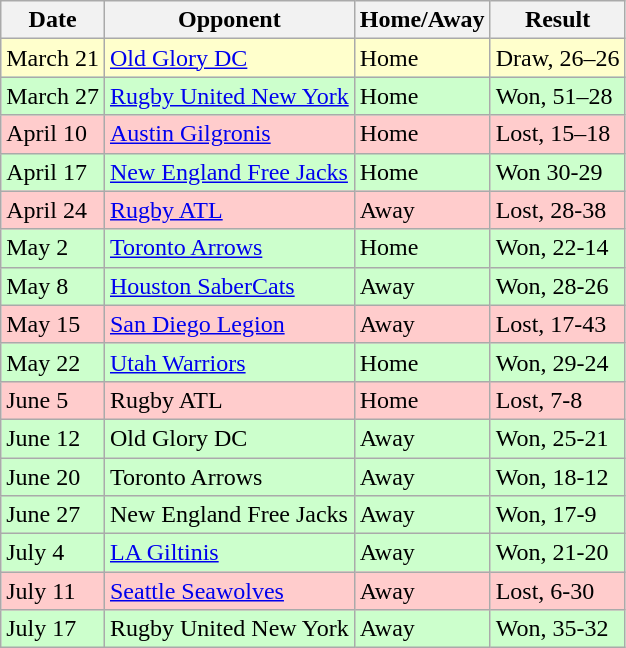<table class="wikitable">
<tr>
<th>Date</th>
<th>Opponent</th>
<th>Home/Away</th>
<th>Result</th>
</tr>
<tr bgcolor="#FFFFCC">
<td>March 21</td>
<td><a href='#'>Old Glory DC</a></td>
<td>Home</td>
<td>Draw, 26–26</td>
</tr>
<tr bgcolor="#CCFFCC">
<td>March 27</td>
<td><a href='#'>Rugby United New York</a></td>
<td>Home</td>
<td>Won, 51–28</td>
</tr>
<tr bgcolor="#FFCCCC">
<td>April 10</td>
<td><a href='#'>Austin Gilgronis</a></td>
<td>Home</td>
<td>Lost, 15–18</td>
</tr>
<tr bgcolor="#CCFFCC">
<td>April 17</td>
<td><a href='#'>New England Free Jacks</a></td>
<td>Home</td>
<td>Won 30-29</td>
</tr>
<tr bgcolor="#FFCCCC">
<td>April 24</td>
<td><a href='#'>Rugby ATL</a></td>
<td>Away</td>
<td>Lost, 28-38</td>
</tr>
<tr bgcolor="#CCFFCC">
<td>May 2</td>
<td><a href='#'>Toronto Arrows</a></td>
<td>Home</td>
<td>Won, 22-14</td>
</tr>
<tr bgcolor="#CCFFCC">
<td>May 8</td>
<td><a href='#'>Houston SaberCats</a></td>
<td>Away</td>
<td>Won, 28-26</td>
</tr>
<tr bgcolor="#FFCCCC">
<td>May 15</td>
<td><a href='#'>San Diego Legion</a></td>
<td>Away</td>
<td>Lost, 17-43</td>
</tr>
<tr bgcolor="#CCFFCC">
<td>May 22</td>
<td><a href='#'>Utah Warriors</a></td>
<td>Home</td>
<td>Won, 29-24</td>
</tr>
<tr bgcolor="#FFCCCC">
<td>June 5</td>
<td>Rugby ATL</td>
<td>Home</td>
<td>Lost, 7-8</td>
</tr>
<tr bgcolor="#CCFFCC">
<td>June 12</td>
<td>Old Glory DC</td>
<td>Away</td>
<td>Won, 25-21</td>
</tr>
<tr bgcolor="#CCFFCC">
<td>June 20</td>
<td>Toronto Arrows</td>
<td>Away</td>
<td>Won, 18-12</td>
</tr>
<tr bgcolor="#CCFFCC">
<td>June 27</td>
<td>New England Free Jacks</td>
<td>Away</td>
<td>Won, 17-9</td>
</tr>
<tr bgcolor="CCFFCC">
<td>July 4</td>
<td><a href='#'>LA Giltinis</a></td>
<td>Away</td>
<td>Won, 21-20</td>
</tr>
<tr bgcolor="#FFCCCC">
<td>July 11</td>
<td><a href='#'>Seattle Seawolves</a></td>
<td>Away</td>
<td>Lost, 6-30</td>
</tr>
<tr bgcolor="#CCFFCC">
<td>July 17</td>
<td>Rugby United New York</td>
<td>Away</td>
<td>Won, 35-32</td>
</tr>
</table>
